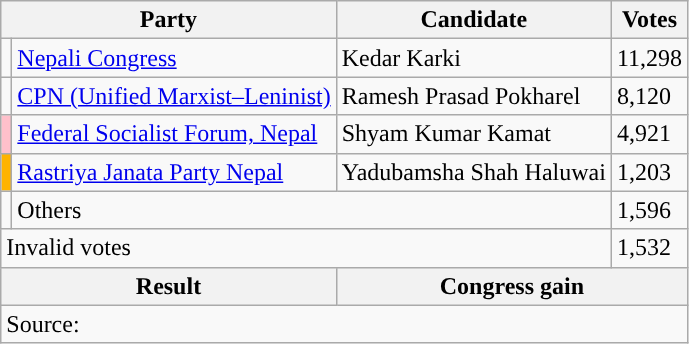<table class="wikitable">
<tr>
<th colspan="2">Party</th>
<th>Candidate</th>
<th>Votes</th>
</tr>
<tr>
<td style="background-color:"></td>
<td><a href='#'>Nepali Congress</a></td>
<td>Kedar Karki</td>
<td>11,298</td>
</tr>
<tr>
<td style="background-color:"></td>
<td><a href='#'>CPN (Unified Marxist–Leninist)</a></td>
<td>Ramesh Prasad Pokharel</td>
<td>8,120</td>
</tr>
<tr>
<td style="background-color:pink"></td>
<td><a href='#'>Federal Socialist Forum, Nepal</a></td>
<td>Shyam Kumar Kamat</td>
<td>4,921</td>
</tr>
<tr>
<td style="background-color:#ffb300"></td>
<td><a href='#'>Rastriya Janata Party Nepal</a></td>
<td>Yadubamsha Shah Haluwai</td>
<td>1,203</td>
</tr>
<tr>
<td></td>
<td colspan="2">Others</td>
<td>1,596</td>
</tr>
<tr>
<td colspan="3">Invalid votes</td>
<td>1,532</td>
</tr>
<tr>
<th colspan="2">Result</th>
<th colspan="2">Congress gain</th>
</tr>
<tr>
<td colspan="4">Source: </td>
</tr>
</table>
